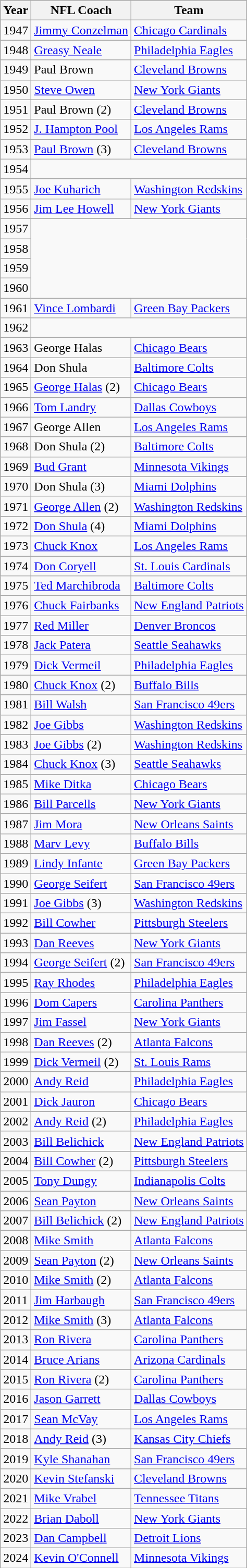<table class="wikitable sortable">
<tr style="background:#efefef;">
<th>Year</th>
<th>NFL Coach</th>
<th>Team</th>
</tr>
<tr>
<td>1947</td>
<td><a href='#'>Jimmy Conzelman</a></td>
<td><a href='#'>Chicago Cardinals</a></td>
</tr>
<tr>
<td>1948</td>
<td><a href='#'>Greasy Neale</a></td>
<td><a href='#'>Philadelphia Eagles</a></td>
</tr>
<tr>
<td>1949</td>
<td>Paul Brown</td>
<td><a href='#'>Cleveland Browns</a></td>
</tr>
<tr>
<td>1950</td>
<td><a href='#'>Steve Owen</a></td>
<td><a href='#'>New York Giants</a></td>
</tr>
<tr>
<td>1951</td>
<td>Paul Brown (2)</td>
<td><a href='#'>Cleveland Browns</a></td>
</tr>
<tr>
<td>1952</td>
<td><a href='#'>J. Hampton Pool</a></td>
<td><a href='#'>Los Angeles Rams</a></td>
</tr>
<tr>
<td>1953</td>
<td><a href='#'>Paul Brown</a> (3)</td>
<td><a href='#'>Cleveland Browns</a></td>
</tr>
<tr>
<td>1954</td>
<td colspan = "2"></td>
</tr>
<tr>
<td>1955</td>
<td><a href='#'>Joe Kuharich</a></td>
<td><a href='#'>Washington Redskins</a></td>
</tr>
<tr>
<td>1956</td>
<td><a href='#'>Jim Lee Howell</a></td>
<td><a href='#'>New York Giants</a></td>
</tr>
<tr>
<td>1957</td>
<td rowspan ="4" colspan ="2"></td>
</tr>
<tr>
<td>1958</td>
</tr>
<tr>
<td>1959</td>
</tr>
<tr>
<td>1960</td>
</tr>
<tr>
<td>1961</td>
<td><a href='#'>Vince Lombardi</a></td>
<td><a href='#'>Green Bay Packers</a></td>
</tr>
<tr>
<td>1962</td>
<td colspan = "2"></td>
</tr>
<tr>
<td>1963</td>
<td>George Halas</td>
<td><a href='#'>Chicago Bears</a></td>
</tr>
<tr>
<td>1964</td>
<td>Don Shula</td>
<td><a href='#'>Baltimore Colts</a></td>
</tr>
<tr>
<td>1965</td>
<td><a href='#'>George Halas</a> (2)</td>
<td><a href='#'>Chicago Bears</a></td>
</tr>
<tr>
<td>1966</td>
<td><a href='#'>Tom Landry</a></td>
<td><a href='#'>Dallas Cowboys</a></td>
</tr>
<tr>
<td>1967</td>
<td>George Allen</td>
<td><a href='#'>Los Angeles Rams</a></td>
</tr>
<tr>
<td>1968</td>
<td>Don Shula (2)</td>
<td><a href='#'>Baltimore Colts</a></td>
</tr>
<tr>
<td>1969</td>
<td><a href='#'>Bud Grant</a></td>
<td><a href='#'>Minnesota Vikings</a></td>
</tr>
<tr>
<td>1970</td>
<td>Don Shula (3)</td>
<td><a href='#'>Miami Dolphins</a></td>
</tr>
<tr>
<td>1971</td>
<td><a href='#'>George Allen</a> (2)</td>
<td><a href='#'>Washington Redskins</a></td>
</tr>
<tr>
<td>1972</td>
<td><a href='#'>Don Shula</a> (4)</td>
<td><a href='#'>Miami Dolphins</a></td>
</tr>
<tr>
<td>1973</td>
<td><a href='#'>Chuck Knox</a></td>
<td><a href='#'>Los Angeles Rams</a></td>
</tr>
<tr>
<td>1974</td>
<td><a href='#'>Don Coryell</a></td>
<td><a href='#'>St. Louis Cardinals</a></td>
</tr>
<tr>
<td>1975</td>
<td><a href='#'>Ted Marchibroda</a></td>
<td><a href='#'>Baltimore Colts</a></td>
</tr>
<tr>
<td>1976</td>
<td><a href='#'>Chuck Fairbanks</a></td>
<td><a href='#'>New England Patriots</a></td>
</tr>
<tr>
<td>1977</td>
<td><a href='#'>Red Miller</a></td>
<td><a href='#'>Denver Broncos</a></td>
</tr>
<tr>
<td>1978</td>
<td><a href='#'>Jack Patera</a></td>
<td><a href='#'>Seattle Seahawks</a></td>
</tr>
<tr>
<td>1979</td>
<td><a href='#'>Dick Vermeil</a></td>
<td><a href='#'>Philadelphia Eagles</a></td>
</tr>
<tr>
<td>1980</td>
<td><a href='#'>Chuck Knox</a> (2)</td>
<td><a href='#'>Buffalo Bills</a></td>
</tr>
<tr>
<td>1981</td>
<td><a href='#'>Bill Walsh</a></td>
<td><a href='#'>San Francisco 49ers</a></td>
</tr>
<tr>
<td>1982</td>
<td><a href='#'>Joe Gibbs</a></td>
<td><a href='#'>Washington Redskins</a></td>
</tr>
<tr>
<td>1983</td>
<td><a href='#'>Joe Gibbs</a> (2)</td>
<td><a href='#'>Washington Redskins</a></td>
</tr>
<tr>
<td>1984</td>
<td><a href='#'>Chuck Knox</a> (3)</td>
<td><a href='#'>Seattle Seahawks</a></td>
</tr>
<tr>
<td>1985</td>
<td><a href='#'>Mike Ditka</a></td>
<td><a href='#'>Chicago Bears</a></td>
</tr>
<tr>
<td>1986</td>
<td><a href='#'>Bill Parcells</a></td>
<td><a href='#'>New York Giants</a></td>
</tr>
<tr>
<td>1987</td>
<td><a href='#'>Jim Mora</a></td>
<td><a href='#'>New Orleans Saints</a></td>
</tr>
<tr>
<td>1988</td>
<td><a href='#'>Marv Levy</a></td>
<td><a href='#'>Buffalo Bills</a></td>
</tr>
<tr>
<td>1989</td>
<td><a href='#'>Lindy Infante</a></td>
<td><a href='#'>Green Bay Packers</a></td>
</tr>
<tr>
<td>1990</td>
<td><a href='#'>George Seifert</a></td>
<td><a href='#'>San Francisco 49ers</a></td>
</tr>
<tr>
<td>1991</td>
<td><a href='#'>Joe Gibbs</a> (3)</td>
<td><a href='#'>Washington Redskins</a></td>
</tr>
<tr>
<td>1992</td>
<td><a href='#'>Bill Cowher</a></td>
<td><a href='#'>Pittsburgh Steelers</a></td>
</tr>
<tr>
<td>1993</td>
<td><a href='#'>Dan Reeves</a></td>
<td><a href='#'>New York Giants</a></td>
</tr>
<tr>
<td>1994</td>
<td><a href='#'>George Seifert</a> (2)</td>
<td><a href='#'>San Francisco 49ers</a></td>
</tr>
<tr>
<td>1995</td>
<td><a href='#'>Ray Rhodes</a></td>
<td><a href='#'>Philadelphia Eagles</a></td>
</tr>
<tr>
<td>1996</td>
<td><a href='#'>Dom Capers</a></td>
<td><a href='#'>Carolina Panthers</a></td>
</tr>
<tr>
<td>1997</td>
<td><a href='#'>Jim Fassel</a></td>
<td><a href='#'>New York Giants</a></td>
</tr>
<tr>
<td>1998</td>
<td><a href='#'>Dan Reeves</a> (2)</td>
<td><a href='#'>Atlanta Falcons</a></td>
</tr>
<tr>
<td>1999</td>
<td><a href='#'>Dick Vermeil</a> (2)</td>
<td><a href='#'>St. Louis Rams</a></td>
</tr>
<tr>
<td>2000</td>
<td><a href='#'>Andy Reid</a></td>
<td><a href='#'>Philadelphia Eagles</a></td>
</tr>
<tr>
<td>2001</td>
<td><a href='#'>Dick Jauron</a></td>
<td><a href='#'>Chicago Bears</a></td>
</tr>
<tr>
<td>2002</td>
<td><a href='#'>Andy Reid</a> (2)</td>
<td><a href='#'>Philadelphia Eagles</a></td>
</tr>
<tr>
<td>2003</td>
<td><a href='#'>Bill Belichick</a></td>
<td><a href='#'>New England Patriots</a></td>
</tr>
<tr>
<td>2004</td>
<td><a href='#'>Bill Cowher</a> (2)</td>
<td><a href='#'>Pittsburgh Steelers</a></td>
</tr>
<tr>
<td>2005</td>
<td><a href='#'>Tony Dungy</a></td>
<td><a href='#'>Indianapolis Colts</a></td>
</tr>
<tr>
<td>2006</td>
<td><a href='#'>Sean Payton</a></td>
<td><a href='#'>New Orleans Saints</a></td>
</tr>
<tr>
<td>2007</td>
<td><a href='#'>Bill Belichick</a> (2)</td>
<td><a href='#'>New England Patriots</a></td>
</tr>
<tr>
<td>2008</td>
<td><a href='#'>Mike Smith</a></td>
<td><a href='#'>Atlanta Falcons</a></td>
</tr>
<tr>
<td>2009</td>
<td><a href='#'>Sean Payton</a> (2)</td>
<td><a href='#'>New Orleans Saints</a></td>
</tr>
<tr>
<td>2010</td>
<td><a href='#'>Mike Smith</a> (2)</td>
<td><a href='#'>Atlanta Falcons</a></td>
</tr>
<tr>
<td>2011</td>
<td><a href='#'>Jim Harbaugh</a></td>
<td><a href='#'>San Francisco 49ers</a></td>
</tr>
<tr>
<td>2012</td>
<td><a href='#'>Mike Smith</a> (3)</td>
<td><a href='#'>Atlanta Falcons</a></td>
</tr>
<tr>
<td>2013</td>
<td><a href='#'>Ron Rivera</a></td>
<td><a href='#'>Carolina Panthers</a></td>
</tr>
<tr>
<td>2014</td>
<td><a href='#'>Bruce Arians</a></td>
<td><a href='#'>Arizona Cardinals</a></td>
</tr>
<tr>
<td>2015</td>
<td><a href='#'>Ron Rivera</a> (2)</td>
<td><a href='#'>Carolina Panthers</a></td>
</tr>
<tr>
<td>2016</td>
<td><a href='#'>Jason Garrett</a></td>
<td><a href='#'>Dallas Cowboys</a></td>
</tr>
<tr>
<td>2017</td>
<td><a href='#'>Sean McVay</a></td>
<td><a href='#'>Los Angeles Rams</a></td>
</tr>
<tr>
<td>2018</td>
<td><a href='#'>Andy Reid</a> (3)</td>
<td><a href='#'>Kansas City Chiefs</a></td>
</tr>
<tr>
<td>2019</td>
<td><a href='#'>Kyle Shanahan</a></td>
<td><a href='#'>San Francisco 49ers</a></td>
</tr>
<tr>
<td>2020</td>
<td><a href='#'>Kevin Stefanski</a></td>
<td><a href='#'>Cleveland Browns</a></td>
</tr>
<tr>
<td>2021</td>
<td><a href='#'>Mike Vrabel</a></td>
<td><a href='#'>Tennessee Titans</a></td>
</tr>
<tr>
<td>2022</td>
<td><a href='#'>Brian Daboll</a></td>
<td><a href='#'>New York Giants</a></td>
</tr>
<tr>
<td>2023</td>
<td><a href='#'>Dan Campbell</a></td>
<td><a href='#'>Detroit Lions</a></td>
</tr>
<tr>
<td>2024</td>
<td><a href='#'>Kevin O'Connell</a></td>
<td><a href='#'>Minnesota Vikings</a></td>
</tr>
</table>
